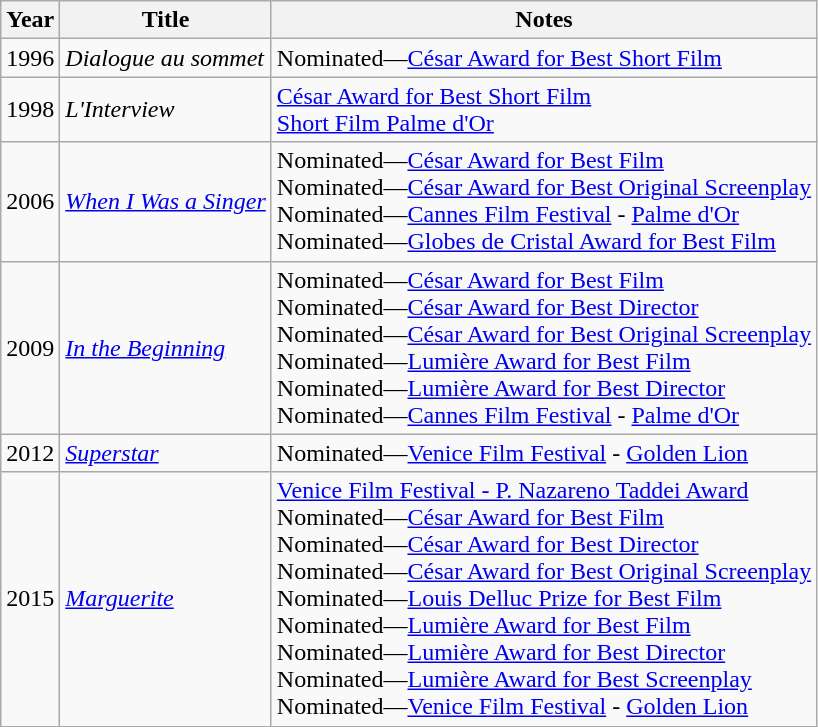<table class="wikitable">
<tr>
<th>Year</th>
<th>Title</th>
<th>Notes</th>
</tr>
<tr>
<td>1996</td>
<td><em>Dialogue au sommet</em></td>
<td>Nominated—<a href='#'>César Award for Best Short Film</a></td>
</tr>
<tr>
<td>1998</td>
<td><em>L'Interview</em></td>
<td><a href='#'>César Award for Best Short Film</a><br><a href='#'>Short Film Palme d'Or</a></td>
</tr>
<tr>
<td>2006</td>
<td><em><a href='#'>When I Was a Singer</a></em></td>
<td>Nominated—<a href='#'>César Award for Best Film</a><br>Nominated—<a href='#'>César Award for Best Original Screenplay</a><br>Nominated—<a href='#'>Cannes Film Festival</a> - <a href='#'>Palme d'Or</a><br>Nominated—<a href='#'>Globes de Cristal Award for Best Film</a></td>
</tr>
<tr>
<td>2009</td>
<td><em><a href='#'>In the Beginning</a></em></td>
<td>Nominated—<a href='#'>César Award for Best Film</a><br>Nominated—<a href='#'>César Award for Best Director</a><br>Nominated—<a href='#'>César Award for Best Original Screenplay</a><br>Nominated—<a href='#'>Lumière Award for Best Film</a><br>Nominated—<a href='#'>Lumière Award for Best Director</a><br>Nominated—<a href='#'>Cannes Film Festival</a> - <a href='#'>Palme d'Or</a></td>
</tr>
<tr>
<td>2012</td>
<td><em><a href='#'>Superstar</a></em></td>
<td>Nominated—<a href='#'>Venice Film Festival</a> - <a href='#'>Golden Lion</a></td>
</tr>
<tr>
<td>2015</td>
<td><em><a href='#'>Marguerite</a></em></td>
<td><a href='#'>Venice Film Festival - P. Nazareno Taddei Award</a><br>Nominated—<a href='#'>César Award for Best Film</a><br>Nominated—<a href='#'>César Award for Best Director</a><br>Nominated—<a href='#'>César Award for Best Original Screenplay</a><br>Nominated—<a href='#'>Louis Delluc Prize for Best Film</a><br>Nominated—<a href='#'>Lumière Award for Best Film</a><br>Nominated—<a href='#'>Lumière Award for Best Director</a><br>Nominated—<a href='#'>Lumière Award for Best Screenplay</a><br>Nominated—<a href='#'>Venice Film Festival</a> - <a href='#'>Golden Lion</a></td>
</tr>
</table>
